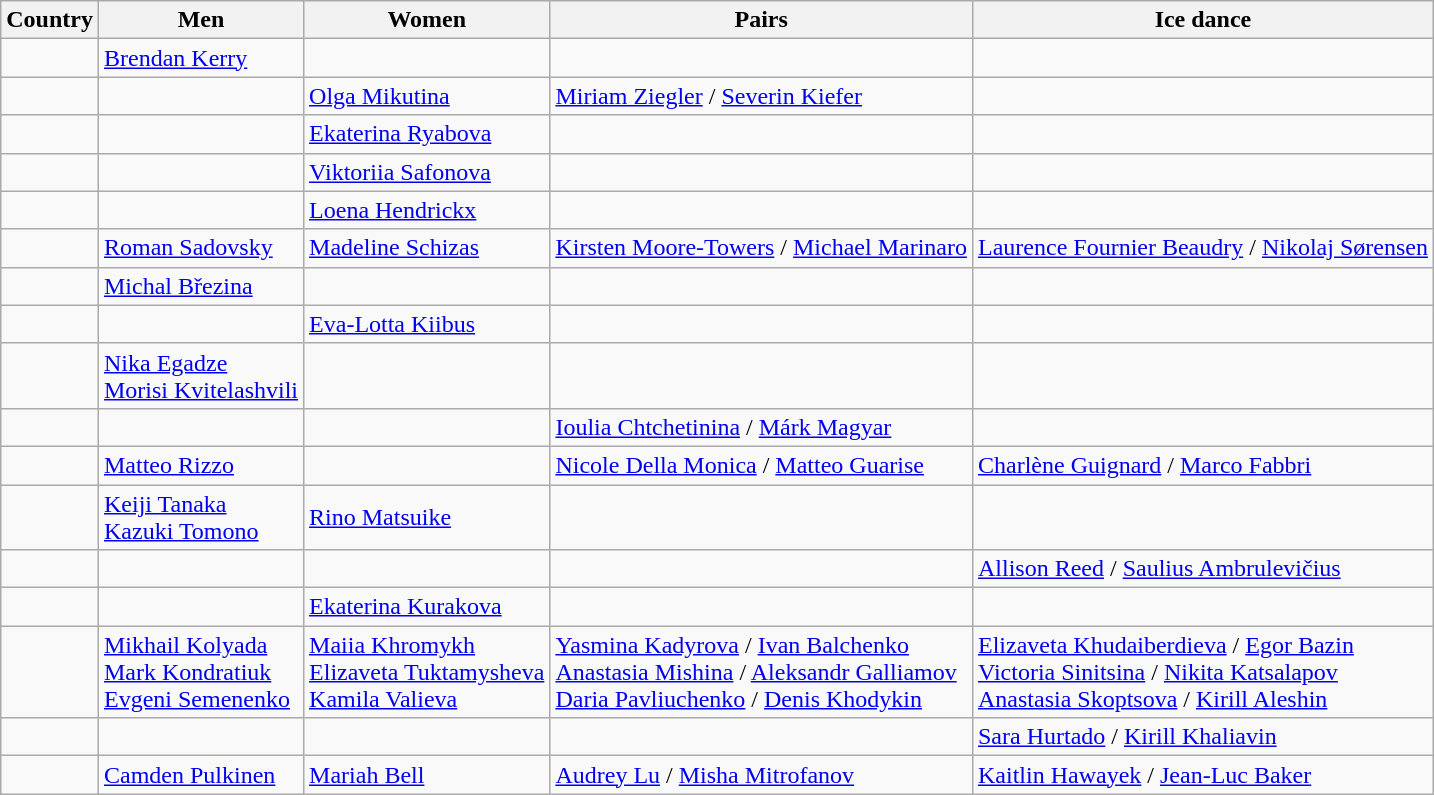<table class="wikitable">
<tr>
<th>Country</th>
<th>Men</th>
<th>Women</th>
<th>Pairs</th>
<th>Ice dance</th>
</tr>
<tr>
<td></td>
<td><a href='#'>Brendan Kerry</a></td>
<td></td>
<td></td>
<td></td>
</tr>
<tr>
<td></td>
<td></td>
<td><a href='#'>Olga Mikutina</a></td>
<td><a href='#'>Miriam Ziegler</a> / <a href='#'>Severin Kiefer</a></td>
<td></td>
</tr>
<tr>
<td></td>
<td></td>
<td><a href='#'>Ekaterina Ryabova</a></td>
<td></td>
<td></td>
</tr>
<tr>
<td></td>
<td></td>
<td><a href='#'>Viktoriia Safonova</a></td>
<td></td>
<td></td>
</tr>
<tr>
<td></td>
<td></td>
<td><a href='#'>Loena Hendrickx</a></td>
<td></td>
<td></td>
</tr>
<tr>
<td></td>
<td><a href='#'>Roman Sadovsky</a></td>
<td><a href='#'>Madeline Schizas</a></td>
<td><a href='#'>Kirsten Moore-Towers</a> / <a href='#'>Michael Marinaro</a></td>
<td><a href='#'>Laurence Fournier Beaudry</a> / <a href='#'>Nikolaj Sørensen</a></td>
</tr>
<tr>
<td></td>
<td><a href='#'>Michal Březina</a></td>
<td></td>
<td></td>
<td></td>
</tr>
<tr>
<td></td>
<td></td>
<td><a href='#'>Eva-Lotta Kiibus</a></td>
<td></td>
<td></td>
</tr>
<tr>
<td></td>
<td><a href='#'>Nika Egadze</a><br><a href='#'>Morisi Kvitelashvili</a></td>
<td></td>
<td></td>
<td></td>
</tr>
<tr>
<td></td>
<td></td>
<td></td>
<td><a href='#'>Ioulia Chtchetinina</a> / <a href='#'>Márk Magyar</a></td>
<td></td>
</tr>
<tr>
<td></td>
<td><a href='#'>Matteo Rizzo</a></td>
<td></td>
<td><a href='#'>Nicole Della Monica</a> / <a href='#'>Matteo Guarise</a></td>
<td><a href='#'>Charlène Guignard</a> / <a href='#'>Marco Fabbri</a></td>
</tr>
<tr>
<td></td>
<td><a href='#'>Keiji Tanaka</a><br><a href='#'>Kazuki Tomono</a></td>
<td><a href='#'>Rino Matsuike</a></td>
<td></td>
<td></td>
</tr>
<tr>
<td></td>
<td></td>
<td></td>
<td></td>
<td><a href='#'>Allison Reed</a> / <a href='#'>Saulius Ambrulevičius</a></td>
</tr>
<tr>
<td></td>
<td></td>
<td><a href='#'>Ekaterina Kurakova</a></td>
<td></td>
<td></td>
</tr>
<tr>
<td></td>
<td><a href='#'>Mikhail Kolyada</a><br><a href='#'>Mark Kondratiuk</a><br><a href='#'>Evgeni Semenenko</a></td>
<td><a href='#'>Maiia Khromykh</a><br><a href='#'>Elizaveta Tuktamysheva</a><br><a href='#'>Kamila Valieva</a></td>
<td><a href='#'>Yasmina Kadyrova</a> / <a href='#'>Ivan Balchenko</a><br><a href='#'>Anastasia Mishina</a> / <a href='#'>Aleksandr Galliamov</a><br><a href='#'>Daria Pavliuchenko</a> / <a href='#'>Denis Khodykin</a></td>
<td><a href='#'>Elizaveta Khudaiberdieva</a> / <a href='#'>Egor Bazin</a><br><a href='#'>Victoria Sinitsina</a> / <a href='#'>Nikita Katsalapov</a><br><a href='#'>Anastasia Skoptsova</a> / <a href='#'>Kirill Aleshin</a></td>
</tr>
<tr>
<td></td>
<td></td>
<td></td>
<td></td>
<td><a href='#'>Sara Hurtado</a> / <a href='#'>Kirill Khaliavin</a></td>
</tr>
<tr>
<td></td>
<td><a href='#'>Camden Pulkinen</a></td>
<td><a href='#'>Mariah Bell</a></td>
<td><a href='#'>Audrey Lu</a> / <a href='#'>Misha Mitrofanov</a></td>
<td><a href='#'>Kaitlin Hawayek</a> / <a href='#'>Jean-Luc Baker</a></td>
</tr>
</table>
